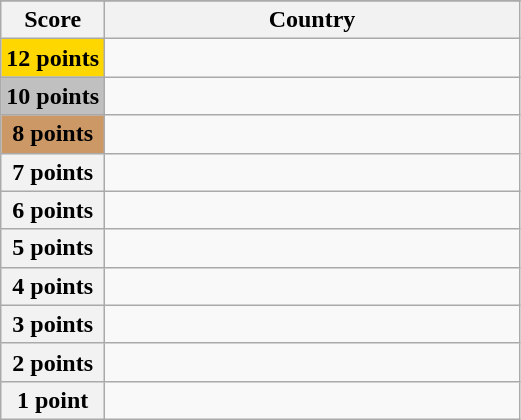<table class="wikitable">
<tr>
</tr>
<tr>
<th scope="col" width="20%">Score</th>
<th scope="col">Country</th>
</tr>
<tr>
<th scope="row" style="background:gold">12 points</th>
<td></td>
</tr>
<tr>
<th scope="row" style="background:silver">10 points</th>
<td></td>
</tr>
<tr>
<th scope="row" style="background:#CC9966">8 points</th>
<td></td>
</tr>
<tr>
<th scope="row">7 points</th>
<td></td>
</tr>
<tr>
<th scope="row">6 points</th>
<td></td>
</tr>
<tr>
<th scope="row">5 points</th>
<td></td>
</tr>
<tr>
<th scope="row">4 points</th>
<td></td>
</tr>
<tr>
<th scope="row">3 points</th>
<td></td>
</tr>
<tr>
<th scope="row">2 points</th>
<td></td>
</tr>
<tr>
<th scope="row">1 point</th>
<td></td>
</tr>
</table>
